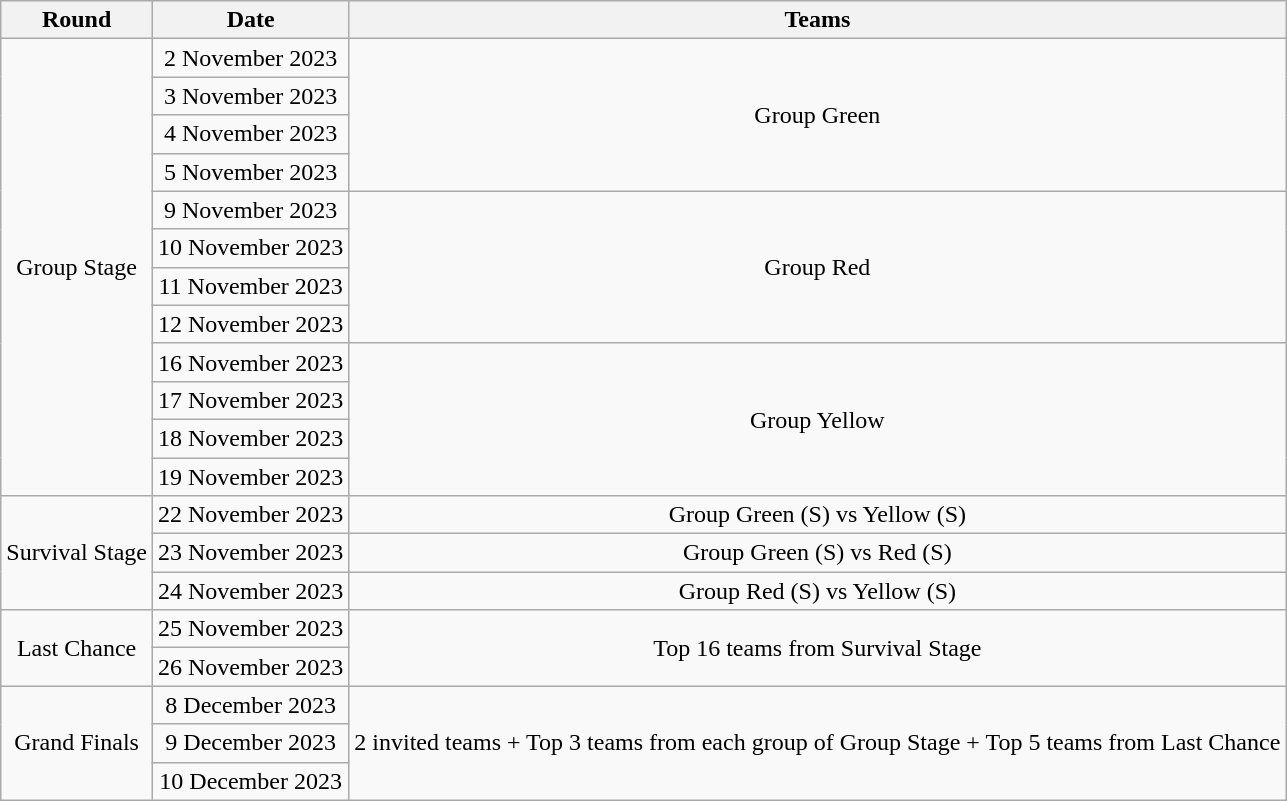<table class="wikitable" style="text-align:center">
<tr>
<th>Round</th>
<th>Date</th>
<th>Teams</th>
</tr>
<tr>
<td rowspan="12">Group Stage</td>
<td>2 November 2023</td>
<td rowspan="4">Group Green</td>
</tr>
<tr>
<td>3 November 2023</td>
</tr>
<tr>
<td>4 November 2023</td>
</tr>
<tr>
<td>5 November 2023</td>
</tr>
<tr>
<td>9 November 2023</td>
<td rowspan="4">Group Red</td>
</tr>
<tr>
<td>10 November 2023</td>
</tr>
<tr>
<td>11 November 2023</td>
</tr>
<tr>
<td>12 November 2023</td>
</tr>
<tr>
<td>16 November 2023</td>
<td rowspan="4">Group Yellow</td>
</tr>
<tr>
<td>17 November 2023</td>
</tr>
<tr>
<td>18 November 2023</td>
</tr>
<tr>
<td>19 November 2023</td>
</tr>
<tr>
<td rowspan="3">Survival Stage</td>
<td>22 November 2023</td>
<td>Group Green (S) vs Yellow (S)</td>
</tr>
<tr>
<td>23 November 2023</td>
<td>Group Green (S) vs Red (S)</td>
</tr>
<tr>
<td>24 November 2023</td>
<td>Group Red (S) vs Yellow (S)</td>
</tr>
<tr>
<td rowspan="2">Last Chance</td>
<td>25 November 2023</td>
<td rowspan="2">Top 16 teams from Survival Stage</td>
</tr>
<tr>
<td>26 November 2023</td>
</tr>
<tr>
<td rowspan="3">Grand Finals</td>
<td>8 December 2023</td>
<td rowspan="3">2 invited teams + Top 3 teams from each group of Group Stage + Top 5 teams from Last Chance</td>
</tr>
<tr>
<td>9 December 2023</td>
</tr>
<tr>
<td>10 December 2023</td>
</tr>
</table>
